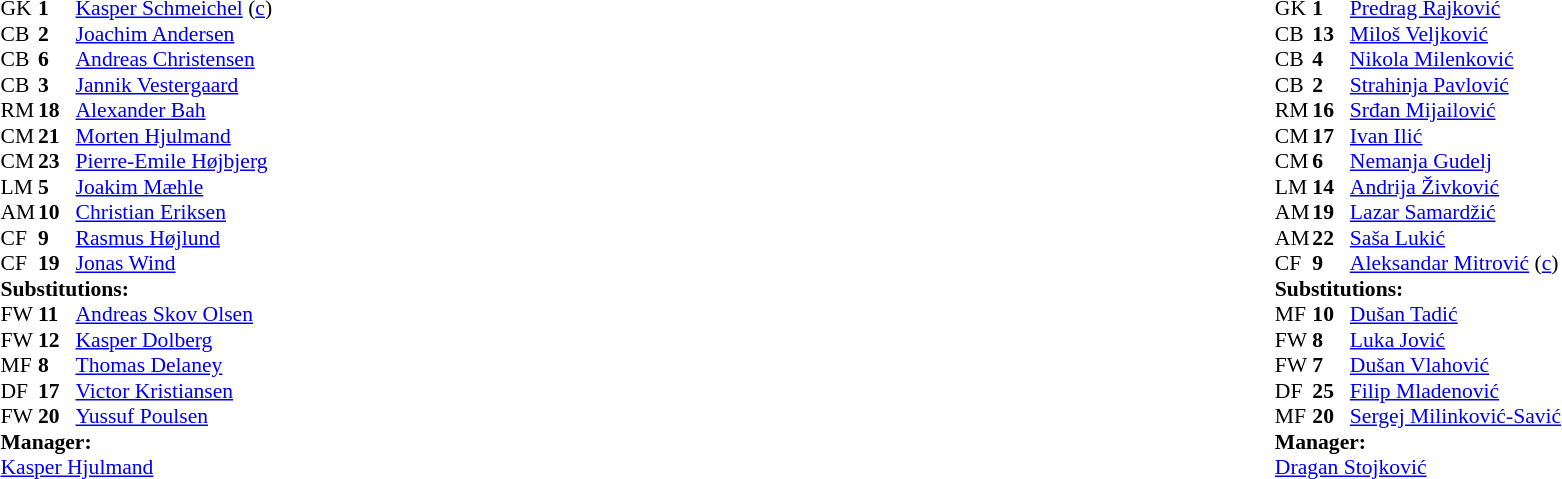<table width="100%">
<tr>
<td valign="top" width="40%"><br><table style="font-size:90%" cellspacing="0" cellpadding="0">
<tr>
<th width=25></th>
<th width=25></th>
</tr>
<tr>
<td>GK</td>
<td><strong>1</strong></td>
<td><a href='#'>Kasper Schmeichel</a> (<a href='#'>c</a>)</td>
</tr>
<tr>
<td>CB</td>
<td><strong>2</strong></td>
<td><a href='#'>Joachim Andersen</a></td>
</tr>
<tr>
<td>CB</td>
<td><strong>6</strong></td>
<td><a href='#'>Andreas Christensen</a></td>
</tr>
<tr>
<td>CB</td>
<td><strong>3</strong></td>
<td><a href='#'>Jannik Vestergaard</a></td>
</tr>
<tr>
<td>RM</td>
<td><strong>18</strong></td>
<td><a href='#'>Alexander Bah</a></td>
<td></td>
<td></td>
</tr>
<tr>
<td>CM</td>
<td><strong>21</strong></td>
<td><a href='#'>Morten Hjulmand</a></td>
<td></td>
<td></td>
</tr>
<tr>
<td>CM</td>
<td><strong>23</strong></td>
<td><a href='#'>Pierre-Emile Højbjerg</a></td>
</tr>
<tr>
<td>LM</td>
<td><strong>5</strong></td>
<td><a href='#'>Joakim Mæhle</a></td>
</tr>
<tr>
<td>AM</td>
<td><strong>10</strong></td>
<td><a href='#'>Christian Eriksen</a></td>
<td></td>
<td></td>
</tr>
<tr>
<td>CF</td>
<td><strong>9</strong></td>
<td><a href='#'>Rasmus Højlund</a></td>
<td></td>
<td></td>
</tr>
<tr>
<td>CF</td>
<td><strong>19</strong></td>
<td><a href='#'>Jonas Wind</a></td>
<td></td>
<td></td>
</tr>
<tr>
<td colspan="3"><strong>Substitutions:</strong></td>
</tr>
<tr>
<td>FW</td>
<td><strong>11</strong></td>
<td><a href='#'>Andreas Skov Olsen</a></td>
<td></td>
<td></td>
</tr>
<tr>
<td>FW</td>
<td><strong>12</strong></td>
<td><a href='#'>Kasper Dolberg</a></td>
<td></td>
<td></td>
</tr>
<tr>
<td>MF</td>
<td><strong>8</strong></td>
<td><a href='#'>Thomas Delaney</a></td>
<td></td>
<td></td>
</tr>
<tr>
<td>DF</td>
<td><strong>17</strong></td>
<td><a href='#'>Victor Kristiansen</a></td>
<td></td>
<td></td>
</tr>
<tr>
<td>FW</td>
<td><strong>20</strong></td>
<td><a href='#'>Yussuf Poulsen</a></td>
<td></td>
<td></td>
</tr>
<tr>
<td colspan="3"><strong>Manager:</strong></td>
</tr>
<tr>
<td colspan="3"><a href='#'>Kasper Hjulmand</a></td>
</tr>
</table>
</td>
<td valign="top"></td>
<td valign="top" width="50%"><br><table style="font-size:90%; margin:auto" cellspacing="0" cellpadding="0">
<tr>
<th width="25"></th>
<th width="25"></th>
</tr>
<tr>
<td>GK</td>
<td><strong>1</strong></td>
<td><a href='#'>Predrag Rajković</a></td>
</tr>
<tr>
<td>CB</td>
<td><strong>13</strong></td>
<td><a href='#'>Miloš Veljković</a></td>
</tr>
<tr>
<td>CB</td>
<td><strong>4</strong></td>
<td><a href='#'>Nikola Milenković</a></td>
<td></td>
</tr>
<tr>
<td>CB</td>
<td><strong>2</strong></td>
<td><a href='#'>Strahinja Pavlović</a></td>
</tr>
<tr>
<td>RM</td>
<td><strong>16</strong></td>
<td><a href='#'>Srđan Mijailović</a></td>
<td></td>
<td></td>
</tr>
<tr>
<td>CM</td>
<td><strong>17</strong></td>
<td><a href='#'>Ivan Ilić</a></td>
<td></td>
<td></td>
</tr>
<tr>
<td>CM</td>
<td><strong>6</strong></td>
<td><a href='#'>Nemanja Gudelj</a></td>
<td></td>
<td></td>
</tr>
<tr>
<td>LM</td>
<td><strong>14</strong></td>
<td><a href='#'>Andrija Živković</a></td>
</tr>
<tr>
<td>AM</td>
<td><strong>19</strong></td>
<td><a href='#'>Lazar Samardžić</a></td>
<td></td>
<td></td>
</tr>
<tr>
<td>AM</td>
<td><strong>22</strong></td>
<td><a href='#'>Saša Lukić</a></td>
<td></td>
<td></td>
</tr>
<tr>
<td>CF</td>
<td><strong>9</strong></td>
<td><a href='#'>Aleksandar Mitrović</a> (<a href='#'>c</a>)</td>
<td></td>
</tr>
<tr>
<td colspan="3"><strong>Substitutions:</strong></td>
</tr>
<tr>
<td>MF</td>
<td><strong>10</strong></td>
<td><a href='#'>Dušan Tadić</a></td>
<td></td>
<td></td>
</tr>
<tr>
<td>FW</td>
<td><strong>8</strong></td>
<td><a href='#'>Luka Jović</a></td>
<td></td>
<td></td>
</tr>
<tr>
<td>FW</td>
<td><strong>7</strong></td>
<td><a href='#'>Dušan Vlahović</a></td>
<td></td>
<td></td>
</tr>
<tr>
<td>DF</td>
<td><strong>25</strong></td>
<td><a href='#'>Filip Mladenović</a></td>
<td></td>
<td></td>
</tr>
<tr>
<td>MF</td>
<td><strong>20</strong></td>
<td><a href='#'>Sergej Milinković-Savić</a></td>
<td></td>
<td></td>
</tr>
<tr>
<td colspan="3"><strong>Manager:</strong></td>
</tr>
<tr>
<td colspan="3"><a href='#'>Dragan Stojković</a></td>
</tr>
</table>
</td>
</tr>
</table>
